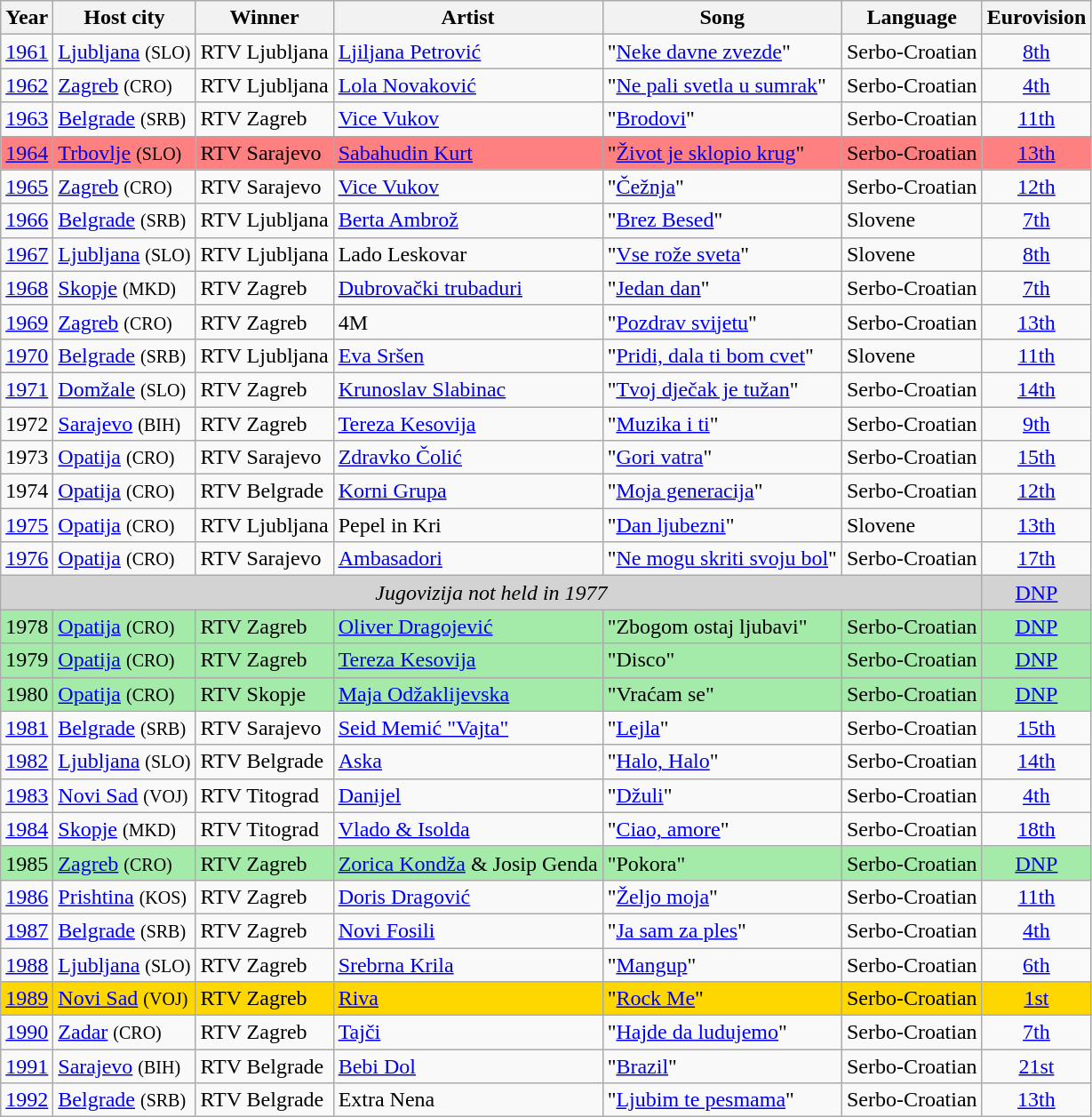<table class="wikitable sortable">
<tr>
<th>Year</th>
<th>Host city</th>
<th>Winner</th>
<th>Artist</th>
<th>Song</th>
<th>Language</th>
<th>Eurovision</th>
</tr>
<tr>
<td><a href='#'>1961</a></td>
<td> <a href='#'>Ljubljana</a> <small>(SLO)</small></td>
<td> RTV Ljubljana</td>
<td><a href='#'>Ljiljana Petrović</a></td>
<td>"<a href='#'>Neke davne zvezde</a>"</td>
<td>Serbo-Croatian</td>
<td align=center><a href='#'>8th</a></td>
</tr>
<tr>
<td><a href='#'>1962</a></td>
<td> <a href='#'>Zagreb</a> <small>(CRO)</small></td>
<td> RTV Ljubljana</td>
<td><a href='#'>Lola Novaković</a></td>
<td>"<a href='#'>Ne pali svetla u sumrak</a>"</td>
<td>Serbo-Croatian</td>
<td align=center><a href='#'>4th</a></td>
</tr>
<tr>
<td><a href='#'>1963</a></td>
<td> <a href='#'>Belgrade</a> <small>(SRB)</small></td>
<td> RTV Zagreb</td>
<td><a href='#'>Vice Vukov</a></td>
<td>"<a href='#'>Brodovi</a>"</td>
<td>Serbo-Croatian</td>
<td align=center><a href='#'>11th</a></td>
</tr>
<tr>
<td bgcolor=#FE8080><a href='#'>1964</a></td>
<td bgcolor=#FE8080> <a href='#'>Trbovlje</a> <small>(SLO)</small></td>
<td bgcolor=#FE8080> RTV Sarajevo</td>
<td bgcolor=#FE8080><a href='#'>Sabahudin Kurt</a></td>
<td bgcolor=#FE8080>"<a href='#'>Život je sklopio krug</a>"</td>
<td bgcolor=#FE8080>Serbo-Croatian</td>
<td align=center bgcolor=#FE8080><a href='#'>13th</a></td>
</tr>
<tr>
<td><a href='#'>1965</a></td>
<td> <a href='#'>Zagreb</a> <small>(CRO)</small></td>
<td> RTV Sarajevo</td>
<td><a href='#'>Vice Vukov</a></td>
<td>"<a href='#'>Čežnja</a>"</td>
<td>Serbo-Croatian</td>
<td align=center><a href='#'>12th</a></td>
</tr>
<tr>
<td><a href='#'>1966</a></td>
<td> <a href='#'>Belgrade</a> <small>(SRB)</small></td>
<td> RTV Ljubljana</td>
<td><a href='#'>Berta Ambrož</a></td>
<td>"<a href='#'>Brez Besed</a>"</td>
<td>Slovene</td>
<td align=center><a href='#'>7th</a></td>
</tr>
<tr>
<td><a href='#'>1967</a></td>
<td> <a href='#'>Ljubljana</a> <small>(SLO)</small></td>
<td> RTV Ljubljana</td>
<td>Lado Leskovar</td>
<td>"<a href='#'>Vse rože sveta</a>"</td>
<td>Slovene</td>
<td align=center><a href='#'>8th</a></td>
</tr>
<tr>
<td><a href='#'>1968</a></td>
<td> <a href='#'>Skopje</a> <small>(MKD)</small></td>
<td> RTV Zagreb</td>
<td><a href='#'>Dubrovački trubaduri</a></td>
<td>"<a href='#'>Jedan dan</a>"</td>
<td>Serbo-Croatian</td>
<td align=center><a href='#'>7th</a></td>
</tr>
<tr>
<td><a href='#'>1969</a></td>
<td> <a href='#'>Zagreb</a> <small>(CRO)</small></td>
<td> RTV Zagreb</td>
<td>4M</td>
<td>"<a href='#'>Pozdrav svijetu</a>"</td>
<td>Serbo-Croatian</td>
<td align=center><a href='#'>13th</a></td>
</tr>
<tr>
<td><a href='#'>1970</a></td>
<td> <a href='#'>Belgrade</a> <small>(SRB)</small></td>
<td> RTV Ljubljana</td>
<td><a href='#'>Eva Sršen</a></td>
<td>"<a href='#'>Pridi, dala ti bom cvet</a>"</td>
<td>Slovene</td>
<td align=center><a href='#'>11th</a></td>
</tr>
<tr>
<td><a href='#'>1971</a></td>
<td> <a href='#'>Domžale</a> <small>(SLO)</small></td>
<td> RTV Zagreb</td>
<td><a href='#'>Krunoslav Slabinac</a></td>
<td>"<a href='#'>Tvoj dječak je tužan</a>"</td>
<td>Serbo-Croatian</td>
<td align=center><a href='#'>14th</a></td>
</tr>
<tr>
<td>1972</td>
<td> <a href='#'>Sarajevo</a> <small>(BIH)</small></td>
<td> RTV Zagreb</td>
<td><a href='#'>Tereza Kesovija</a></td>
<td>"<a href='#'>Muzika i ti</a>"</td>
<td>Serbo-Croatian</td>
<td align=center><a href='#'>9th</a></td>
</tr>
<tr>
<td>1973</td>
<td> <a href='#'>Opatija</a> <small>(CRO)</small></td>
<td> RTV Sarajevo</td>
<td><a href='#'>Zdravko Čolić</a></td>
<td>"<a href='#'>Gori vatra</a>"</td>
<td>Serbo-Croatian</td>
<td align=center><a href='#'>15th</a></td>
</tr>
<tr>
<td>1974</td>
<td> <a href='#'>Opatija</a> <small>(CRO)</small></td>
<td> RTV Belgrade</td>
<td><a href='#'>Korni Grupa</a></td>
<td>"<a href='#'>Moja generacija</a>"</td>
<td>Serbo-Croatian</td>
<td align=center><a href='#'>12th</a></td>
</tr>
<tr>
<td><a href='#'>1975</a></td>
<td> <a href='#'>Opatija</a> <small>(CRO)</small></td>
<td> RTV Ljubljana</td>
<td>Pepel in Kri</td>
<td>"<a href='#'>Dan ljubezni</a>"</td>
<td>Slovene</td>
<td align=center><a href='#'>13th</a></td>
</tr>
<tr>
<td><a href='#'>1976</a></td>
<td> <a href='#'>Opatija</a> <small>(CRO)</small></td>
<td> RTV Sarajevo</td>
<td><a href='#'>Ambasadori</a></td>
<td>"<a href='#'>Ne mogu skriti svoju bol</a>"</td>
<td>Serbo-Croatian</td>
<td align=center><a href='#'>17th</a></td>
</tr>
<tr>
<td colspan=6 align=center bgcolor=lightgrey><em>Jugovizija not held in 1977</em></td>
<td align=center bgcolor=lightgrey><a href='#'>DNP</a></td>
</tr>
<tr>
<td bgcolor=#A4EAA9>1978</td>
<td bgcolor=#A4EAA9> <a href='#'>Opatija</a> <small>(CRO)</small></td>
<td bgcolor=#A4EAA9> RTV Zagreb</td>
<td bgcolor=#A4EAA9><a href='#'>Oliver Dragojević</a></td>
<td bgcolor=#A4EAA9>"Zbogom ostaj ljubavi"</td>
<td bgcolor=#A4EAA9>Serbo-Croatian</td>
<td align=center bgcolor=#A4EAA9><a href='#'>DNP</a></td>
</tr>
<tr>
<td bgcolor=#A4EAA9>1979</td>
<td bgcolor=#A4EAA9> <a href='#'>Opatija</a> <small>(CRO)</small></td>
<td bgcolor=#A4EAA9> RTV Zagreb</td>
<td bgcolor=#A4EAA9><a href='#'>Tereza Kesovija</a></td>
<td bgcolor=#A4EAA9>"Disco"</td>
<td bgcolor=#A4EAA9>Serbo-Croatian</td>
<td align=center bgcolor=#A4EAA9><a href='#'>DNP</a></td>
</tr>
<tr>
<td bgcolor=#A4EAA9>1980</td>
<td bgcolor=#A4EAA9> <a href='#'>Opatija</a> <small>(CRO)</small></td>
<td bgcolor=#A4EAA9> RTV Skopje</td>
<td bgcolor=#A4EAA9><a href='#'>Maja Odžaklijevska</a></td>
<td bgcolor=#A4EAA9>"Vraćam se"</td>
<td bgcolor=#A4EAA9>Serbo-Croatian</td>
<td align=center bgcolor=#A4EAA9><a href='#'>DNP</a></td>
</tr>
<tr>
<td><a href='#'>1981</a></td>
<td> <a href='#'>Belgrade</a> <small>(SRB)</small></td>
<td> RTV Sarajevo</td>
<td><a href='#'>Seid Memić "Vajta"</a></td>
<td>"<a href='#'>Lejla</a>"</td>
<td>Serbo-Croatian</td>
<td align=center><a href='#'>15th</a></td>
</tr>
<tr>
<td><a href='#'>1982</a></td>
<td> <a href='#'>Ljubljana</a> <small>(SLO)</small></td>
<td> RTV Belgrade</td>
<td><a href='#'>Aska</a></td>
<td>"<a href='#'>Halo, Halo</a>"</td>
<td>Serbo-Croatian</td>
<td align=center><a href='#'>14th</a></td>
</tr>
<tr>
<td><a href='#'>1983</a></td>
<td> <a href='#'>Novi Sad</a> <small>(VOJ)</small></td>
<td> RTV Titograd</td>
<td><a href='#'>Danijel</a></td>
<td>"<a href='#'>Džuli</a>"</td>
<td>Serbo-Croatian</td>
<td align=center><a href='#'>4th</a></td>
</tr>
<tr>
<td><a href='#'>1984</a></td>
<td> <a href='#'>Skopje</a> <small>(MKD)</small></td>
<td> RTV Titograd</td>
<td><a href='#'>Vlado & Isolda</a></td>
<td>"<a href='#'>Ciao, amore</a>"</td>
<td>Serbo-Croatian</td>
<td align=center><a href='#'>18th</a></td>
</tr>
<tr>
<td bgcolor=#A4EAA9>1985</td>
<td bgcolor=#A4EAA9> <a href='#'>Zagreb</a> <small>(CRO)</small></td>
<td bgcolor=#A4EAA9> RTV Zagreb</td>
<td bgcolor=#A4EAA9><a href='#'>Zorica Kondža</a> & Josip Genda</td>
<td bgcolor=#A4EAA9>"Pokora"</td>
<td bgcolor=#A4EAA9>Serbo-Croatian</td>
<td align=center bgcolor=#A4EAA9><a href='#'>DNP</a></td>
</tr>
<tr>
<td><a href='#'>1986</a></td>
<td> <a href='#'>Prishtina</a> <small>(KOS)</small></td>
<td> RTV Zagreb</td>
<td><a href='#'>Doris Dragović</a></td>
<td>"<a href='#'>Željo moja</a>"</td>
<td>Serbo-Croatian</td>
<td align=center><a href='#'>11th</a></td>
</tr>
<tr>
<td><a href='#'>1987</a></td>
<td> <a href='#'>Belgrade</a> <small>(SRB)</small></td>
<td> RTV Zagreb</td>
<td><a href='#'>Novi Fosili</a></td>
<td>"<a href='#'>Ja sam za ples</a>"</td>
<td>Serbo-Croatian</td>
<td align=center><a href='#'>4th</a></td>
</tr>
<tr>
<td><a href='#'>1988</a></td>
<td> <a href='#'>Ljubljana</a> <small>(SLO)</small></td>
<td> RTV Zagreb</td>
<td><a href='#'>Srebrna Krila</a></td>
<td>"<a href='#'>Mangup</a>"</td>
<td>Serbo-Croatian</td>
<td align=center><a href='#'>6th</a></td>
</tr>
<tr>
<td bgcolor=gold><a href='#'>1989</a></td>
<td bgcolor=gold> <a href='#'>Novi Sad</a> <small>(VOJ)</small></td>
<td bgcolor=gold> RTV Zagreb</td>
<td bgcolor=gold><a href='#'>Riva</a></td>
<td bgcolor=gold>"<a href='#'>Rock Me</a>"</td>
<td bgcolor=gold>Serbo-Croatian</td>
<td align=center bgcolor=gold><a href='#'>1st</a></td>
</tr>
<tr>
<td><a href='#'>1990</a></td>
<td> <a href='#'>Zadar</a> <small>(CRO)</small></td>
<td> RTV Zagreb</td>
<td><a href='#'>Tajči</a></td>
<td>"<a href='#'>Hajde da ludujemo</a>"</td>
<td>Serbo-Croatian</td>
<td align=center><a href='#'>7th</a></td>
</tr>
<tr>
<td><a href='#'>1991</a></td>
<td> <a href='#'>Sarajevo</a> <small>(BIH)</small></td>
<td> RTV Belgrade</td>
<td><a href='#'>Bebi Dol</a></td>
<td>"<a href='#'>Brazil</a>"</td>
<td>Serbo-Croatian</td>
<td align=center><a href='#'>21st</a></td>
</tr>
<tr>
<td><a href='#'>1992</a></td>
<td> <a href='#'>Belgrade</a> <small>(SRB)</small></td>
<td> RTV Belgrade</td>
<td>Extra Nena</td>
<td>"<a href='#'>Ljubim te pesmama</a>"</td>
<td>Serbo-Croatian</td>
<td align=center><a href='#'>13th</a></td>
</tr>
</table>
